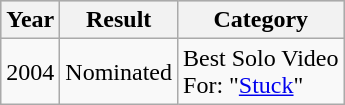<table class="wikitable"|width=100%>
<tr bgcolor="#CCCCCC">
<th align="left">Year</th>
<th align="left">Result</th>
<th align="center">Category</th>
</tr>
<tr>
<td align="left">2004</td>
<td align="center">Nominated</td>
<td align="left">Best Solo Video <br> For: "<a href='#'>Stuck</a>"</td>
</tr>
</table>
